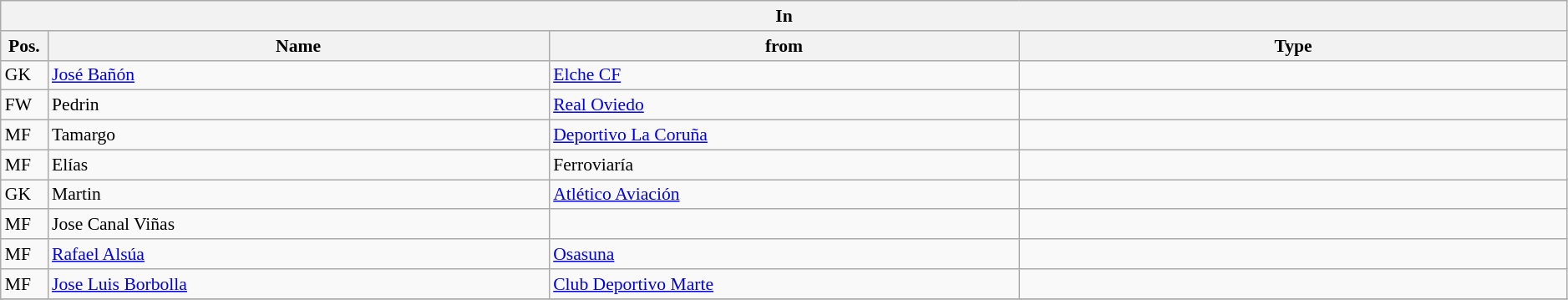<table class="wikitable" style="font-size:90%;width:99%;">
<tr>
<th colspan="4">In</th>
</tr>
<tr>
<th width=3%>Pos.</th>
<th width=32%>Name</th>
<th width=30%>from</th>
<th width=35%>Type</th>
</tr>
<tr>
<td>GK</td>
<td><a href='#'>José Bañón</a></td>
<td><a href='#'>Elche CF</a></td>
<td></td>
</tr>
<tr>
<td>FW</td>
<td>Pedrin</td>
<td><a href='#'>Real Oviedo</a></td>
<td></td>
</tr>
<tr>
<td>MF</td>
<td>Tamargo</td>
<td><a href='#'>Deportivo La Coruña</a></td>
<td></td>
</tr>
<tr>
<td>MF</td>
<td>Elías</td>
<td>Ferroviaría</td>
<td></td>
</tr>
<tr>
<td>GK</td>
<td>Martin</td>
<td><a href='#'>Atlético Aviación</a></td>
<td></td>
</tr>
<tr>
<td>MF</td>
<td>Jose Canal Viñas</td>
<td></td>
<td></td>
</tr>
<tr>
<td>MF</td>
<td><a href='#'>Rafael Alsúa</a></td>
<td><a href='#'>Osasuna</a></td>
<td></td>
</tr>
<tr>
<td>MF</td>
<td><a href='#'>Jose Luis Borbolla</a></td>
<td><a href='#'>Club Deportivo Marte</a></td>
<td></td>
</tr>
<tr>
</tr>
</table>
